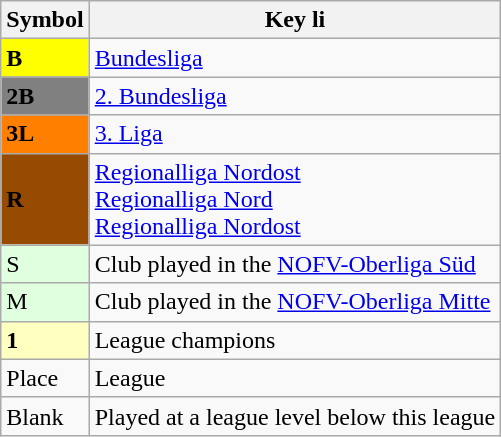<table class="wikitable" align="center">
<tr>
<th>Symbol</th>
<th>Key  li</th>
</tr>
<tr>
<td style="background:#FFFF00"><strong>B</strong></td>
<td><a href='#'>Bundesliga</a> </td>
</tr>
<tr>
<td style="background:#808080"><strong>2B</strong></td>
<td><a href='#'>2. Bundesliga</a> </td>
</tr>
<tr>
<td style="background:#FF7F00"><strong>3L</strong></td>
<td><a href='#'>3. Liga</a> </td>
</tr>
<tr>
<td style="background:#964B00"><strong>R</strong></td>
<td><a href='#'>Regionalliga Nordost</a>  <br> <a href='#'>Regionalliga Nord</a>  <br> <a href='#'>Regionalliga Nordost</a> </td>
</tr>
<tr>
<td style="background:#dfffdf">S</td>
<td>Club played in the <a href='#'>NOFV-Oberliga Süd</a></td>
</tr>
<tr>
<td style="background:#dfffdf">M</td>
<td>Club played in the <a href='#'>NOFV-Oberliga Mitte</a></td>
</tr>
<tr>
<td style="background:#ffffbf"><strong>1</strong></td>
<td>League champions</td>
</tr>
<tr>
<td>Place</td>
<td>League</td>
</tr>
<tr>
<td>Blank</td>
<td>Played at a league level below this league</td>
</tr>
</table>
